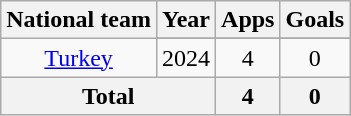<table class="wikitable" style="text-align:center">
<tr>
<th>National team</th>
<th>Year</th>
<th>Apps</th>
<th>Goals</th>
</tr>
<tr>
<td rowspan="2"><a href='#'>Turkey</a></td>
</tr>
<tr>
<td>2024</td>
<td>4</td>
<td>0</td>
</tr>
<tr>
<th colspan="2">Total</th>
<th>4</th>
<th>0</th>
</tr>
</table>
